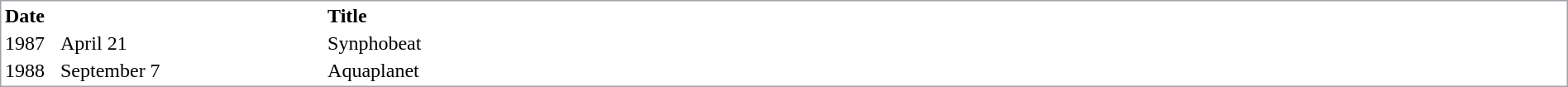<table style="border: 1px solid #a0a0aa; width: 100%;">
<tr>
<td width=3%><strong>Date</strong></td>
<td width=15%></td>
<td width=40%><strong>Title</strong></td>
<td width=30%></td>
</tr>
<tr>
<td>1987</td>
<td>April 21</td>
<td>Synphobeat</td>
<td></td>
</tr>
<tr>
<td>1988</td>
<td>September 7</td>
<td>Aquaplanet</td>
<td></td>
</tr>
</table>
